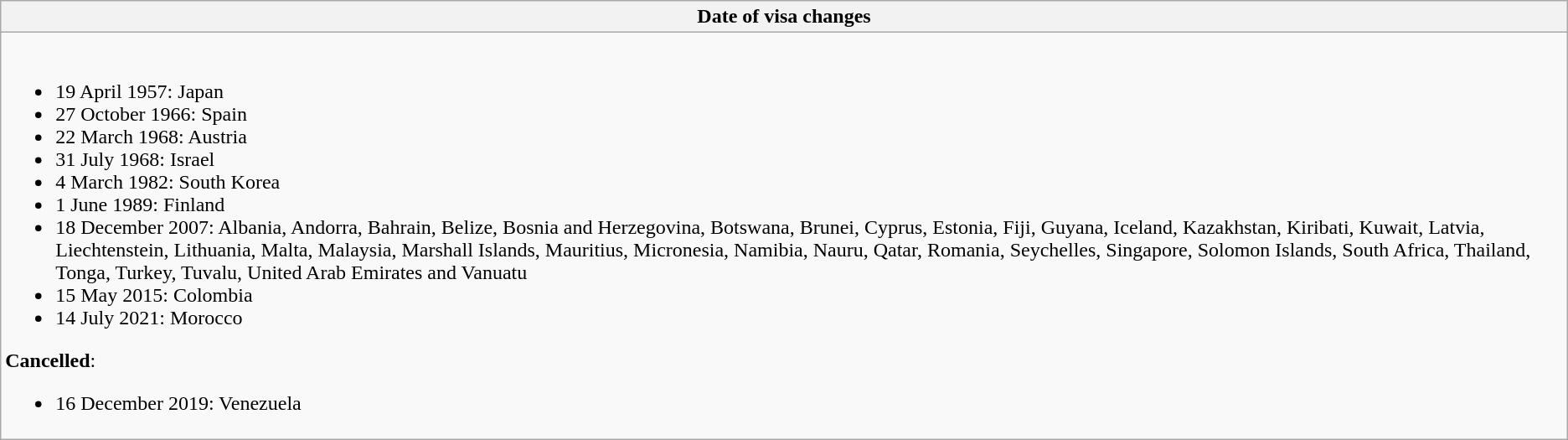<table class="wikitable collapsible collapsed">
<tr>
<th style="width:100%;";">Date of visa changes</th>
</tr>
<tr>
<td><br><ul><li>19 April 1957: Japan</li><li>27 October 1966: Spain</li><li>22 March 1968: Austria</li><li>31 July 1968: Israel</li><li>4 March 1982: South Korea</li><li>1 June 1989: Finland</li><li>18 December 2007: Albania, Andorra, Bahrain, Belize, Bosnia and Herzegovina, Botswana, Brunei, Cyprus, Estonia, Fiji, Guyana, Iceland, Kazakhstan, Kiribati, Kuwait, Latvia, Liechtenstein, Lithuania, Malta, Malaysia, Marshall Islands, Mauritius, Micronesia, Namibia, Nauru, Qatar, Romania, Seychelles, Singapore, Solomon Islands, South Africa, Thailand, Tonga, Turkey, Tuvalu, United Arab Emirates and Vanuatu</li><li>15 May 2015: Colombia</li><li>14 July 2021: Morocco</li></ul><strong>Cancelled</strong>:<ul><li>16 December 2019: Venezuela</li></ul></td>
</tr>
</table>
